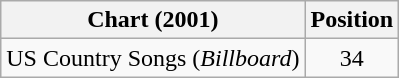<table class="wikitable sortable">
<tr>
<th scope="col">Chart (2001)</th>
<th scope="col">Position</th>
</tr>
<tr>
<td>US Country Songs (<em>Billboard</em>)</td>
<td align="center">34</td>
</tr>
</table>
